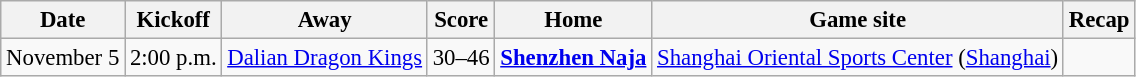<table class="wikitable" style="font-size: 95%;">
<tr>
<th>Date</th>
<th>Kickoff</th>
<th>Away</th>
<th>Score</th>
<th>Home</th>
<th>Game site</th>
<th>Recap</th>
</tr>
<tr style="text-align:center;">
<td>November 5</td>
<td>2:00 p.m.</td>
<td><a href='#'>Dalian Dragon Kings</a></td>
<td>30–46</td>
<td><strong><a href='#'>Shenzhen Naja</a></strong></td>
<td><a href='#'>Shanghai Oriental Sports Center</a> (<a href='#'>Shanghai</a>)</td>
<td></td>
</tr>
</table>
